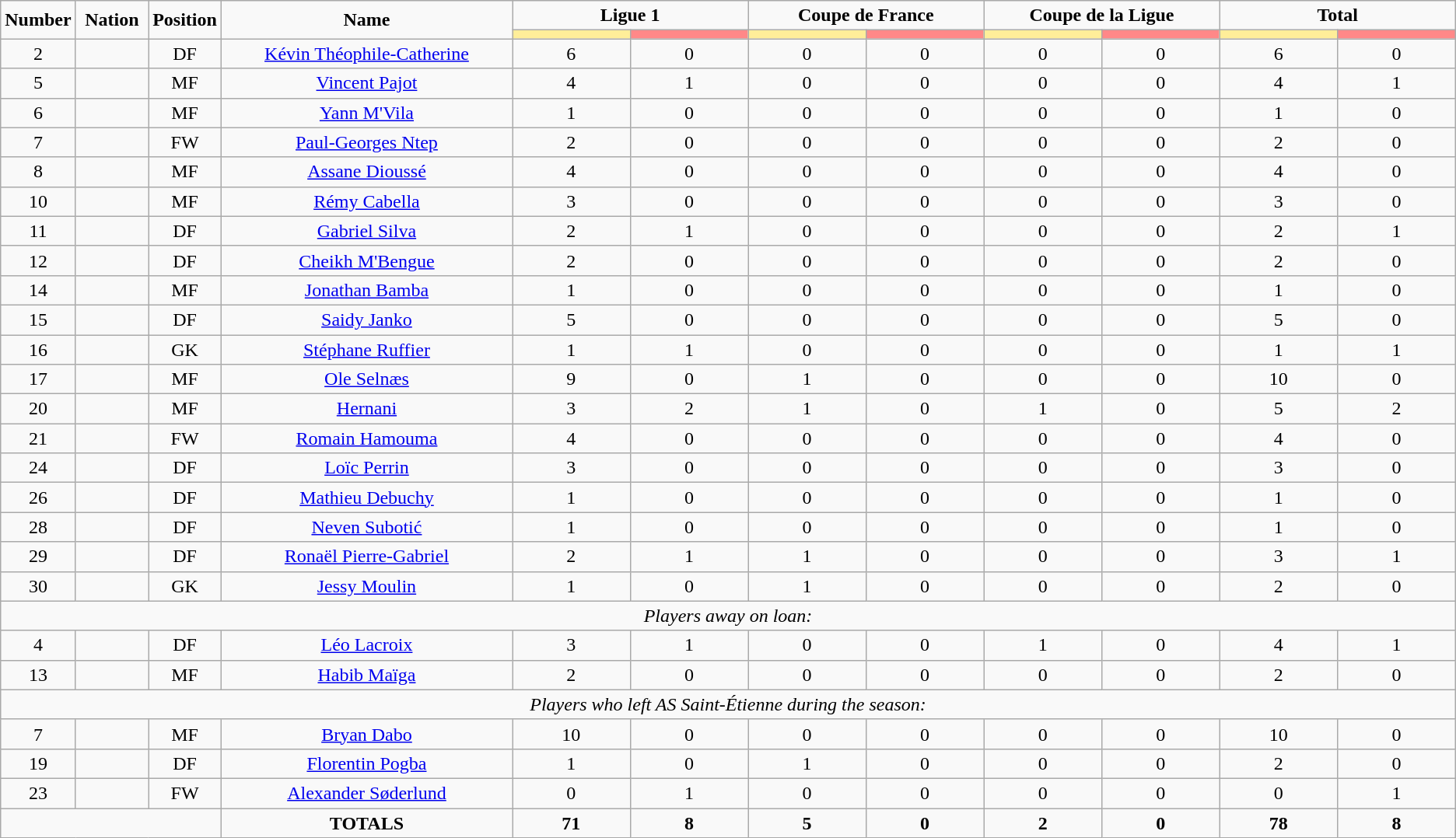<table class="wikitable" style="text-align:center;">
<tr>
<td rowspan="2"  style="width:5%; text-align:center;"><strong>Number</strong></td>
<td rowspan="2"  style="width:5%; text-align:center;"><strong>Nation</strong></td>
<td rowspan="2"  style="width:5%; text-align:center;"><strong>Position</strong></td>
<td rowspan="2"  style="width:20%; text-align:center;"><strong>Name</strong></td>
<td colspan="2" style="text-align:center;"><strong>Ligue 1</strong></td>
<td colspan="2" style="text-align:center;"><strong>Coupe de France</strong></td>
<td colspan="2" style="text-align:center;"><strong>Coupe de la Ligue</strong></td>
<td colspan="2" style="text-align:center;"><strong>Total</strong></td>
</tr>
<tr>
<th style="width:60px; background:#fe9;"></th>
<th style="width:60px; background:#ff8888;"></th>
<th style="width:60px; background:#fe9;"></th>
<th style="width:60px; background:#ff8888;"></th>
<th style="width:60px; background:#fe9;"></th>
<th style="width:60px; background:#ff8888;"></th>
<th style="width:60px; background:#fe9;"></th>
<th style="width:60px; background:#ff8888;"></th>
</tr>
<tr>
<td>2</td>
<td></td>
<td>DF</td>
<td><a href='#'>Kévin Théophile-Catherine</a></td>
<td>6</td>
<td>0</td>
<td>0</td>
<td>0</td>
<td>0</td>
<td>0</td>
<td>6</td>
<td>0</td>
</tr>
<tr>
<td>5</td>
<td></td>
<td>MF</td>
<td><a href='#'>Vincent Pajot</a></td>
<td>4</td>
<td>1</td>
<td>0</td>
<td>0</td>
<td>0</td>
<td>0</td>
<td>4</td>
<td>1</td>
</tr>
<tr>
<td>6</td>
<td></td>
<td>MF</td>
<td><a href='#'>Yann M'Vila</a></td>
<td>1</td>
<td>0</td>
<td>0</td>
<td>0</td>
<td>0</td>
<td>0</td>
<td>1</td>
<td>0</td>
</tr>
<tr>
<td>7</td>
<td></td>
<td>FW</td>
<td><a href='#'>Paul-Georges Ntep</a></td>
<td>2</td>
<td>0</td>
<td>0</td>
<td>0</td>
<td>0</td>
<td>0</td>
<td>2</td>
<td>0</td>
</tr>
<tr>
<td>8</td>
<td></td>
<td>MF</td>
<td><a href='#'>Assane Dioussé</a></td>
<td>4</td>
<td>0</td>
<td>0</td>
<td>0</td>
<td>0</td>
<td>0</td>
<td>4</td>
<td>0</td>
</tr>
<tr>
<td>10</td>
<td></td>
<td>MF</td>
<td><a href='#'>Rémy Cabella</a></td>
<td>3</td>
<td>0</td>
<td>0</td>
<td>0</td>
<td>0</td>
<td>0</td>
<td>3</td>
<td>0</td>
</tr>
<tr>
<td>11</td>
<td></td>
<td>DF</td>
<td><a href='#'>Gabriel Silva</a></td>
<td>2</td>
<td>1</td>
<td>0</td>
<td>0</td>
<td>0</td>
<td>0</td>
<td>2</td>
<td>1</td>
</tr>
<tr>
<td>12</td>
<td></td>
<td>DF</td>
<td><a href='#'>Cheikh M'Bengue</a></td>
<td>2</td>
<td>0</td>
<td>0</td>
<td>0</td>
<td>0</td>
<td>0</td>
<td>2</td>
<td>0</td>
</tr>
<tr>
<td>14</td>
<td></td>
<td>MF</td>
<td><a href='#'>Jonathan Bamba</a></td>
<td>1</td>
<td>0</td>
<td>0</td>
<td>0</td>
<td>0</td>
<td>0</td>
<td>1</td>
<td>0</td>
</tr>
<tr>
<td>15</td>
<td></td>
<td>DF</td>
<td><a href='#'>Saidy Janko</a></td>
<td>5</td>
<td>0</td>
<td>0</td>
<td>0</td>
<td>0</td>
<td>0</td>
<td>5</td>
<td>0</td>
</tr>
<tr>
<td>16</td>
<td></td>
<td>GK</td>
<td><a href='#'>Stéphane Ruffier</a></td>
<td>1</td>
<td>1</td>
<td>0</td>
<td>0</td>
<td>0</td>
<td>0</td>
<td>1</td>
<td>1</td>
</tr>
<tr>
<td>17</td>
<td></td>
<td>MF</td>
<td><a href='#'>Ole Selnæs</a></td>
<td>9</td>
<td>0</td>
<td>1</td>
<td>0</td>
<td>0</td>
<td>0</td>
<td>10</td>
<td>0</td>
</tr>
<tr>
<td>20</td>
<td></td>
<td>MF</td>
<td><a href='#'>Hernani</a></td>
<td>3</td>
<td>2</td>
<td>1</td>
<td>0</td>
<td>1</td>
<td>0</td>
<td>5</td>
<td>2</td>
</tr>
<tr>
<td>21</td>
<td></td>
<td>FW</td>
<td><a href='#'>Romain Hamouma</a></td>
<td>4</td>
<td>0</td>
<td>0</td>
<td>0</td>
<td>0</td>
<td>0</td>
<td>4</td>
<td>0</td>
</tr>
<tr>
<td>24</td>
<td></td>
<td>DF</td>
<td><a href='#'>Loïc Perrin</a></td>
<td>3</td>
<td>0</td>
<td>0</td>
<td>0</td>
<td>0</td>
<td>0</td>
<td>3</td>
<td>0</td>
</tr>
<tr>
<td>26</td>
<td></td>
<td>DF</td>
<td><a href='#'>Mathieu Debuchy</a></td>
<td>1</td>
<td>0</td>
<td>0</td>
<td>0</td>
<td>0</td>
<td>0</td>
<td>1</td>
<td>0</td>
</tr>
<tr>
<td>28</td>
<td></td>
<td>DF</td>
<td><a href='#'>Neven Subotić</a></td>
<td>1</td>
<td>0</td>
<td>0</td>
<td>0</td>
<td>0</td>
<td>0</td>
<td>1</td>
<td>0</td>
</tr>
<tr>
<td>29</td>
<td></td>
<td>DF</td>
<td><a href='#'>Ronaël Pierre-Gabriel</a></td>
<td>2</td>
<td>1</td>
<td>1</td>
<td>0</td>
<td>0</td>
<td>0</td>
<td>3</td>
<td>1</td>
</tr>
<tr>
<td>30</td>
<td></td>
<td>GK</td>
<td><a href='#'>Jessy Moulin</a></td>
<td>1</td>
<td>0</td>
<td>1</td>
<td>0</td>
<td>0</td>
<td>0</td>
<td>2</td>
<td>0</td>
</tr>
<tr>
<td colspan="14"><em>Players away on loan:</em></td>
</tr>
<tr>
<td>4</td>
<td></td>
<td>DF</td>
<td><a href='#'>Léo Lacroix</a></td>
<td>3</td>
<td>1</td>
<td>0</td>
<td>0</td>
<td>1</td>
<td>0</td>
<td>4</td>
<td>1</td>
</tr>
<tr>
<td>13</td>
<td></td>
<td>MF</td>
<td><a href='#'>Habib Maïga</a></td>
<td>2</td>
<td>0</td>
<td>0</td>
<td>0</td>
<td>0</td>
<td>0</td>
<td>2</td>
<td>0</td>
</tr>
<tr>
<td colspan="14"><em>Players who left AS Saint-Étienne during the season:</em></td>
</tr>
<tr>
<td>7</td>
<td></td>
<td>MF</td>
<td><a href='#'>Bryan Dabo</a></td>
<td>10</td>
<td>0</td>
<td>0</td>
<td>0</td>
<td>0</td>
<td>0</td>
<td>10</td>
<td>0</td>
</tr>
<tr>
<td>19</td>
<td></td>
<td>DF</td>
<td><a href='#'>Florentin Pogba</a></td>
<td>1</td>
<td>0</td>
<td>1</td>
<td>0</td>
<td>0</td>
<td>0</td>
<td>2</td>
<td>0</td>
</tr>
<tr>
<td>23</td>
<td></td>
<td>FW</td>
<td><a href='#'>Alexander Søderlund</a></td>
<td>0</td>
<td>1</td>
<td>0</td>
<td>0</td>
<td>0</td>
<td>0</td>
<td>0</td>
<td>1</td>
</tr>
<tr>
<td colspan="3"></td>
<td><strong>TOTALS</strong></td>
<td><strong>71</strong></td>
<td><strong>8</strong></td>
<td><strong>5</strong></td>
<td><strong>0</strong></td>
<td><strong>2</strong></td>
<td><strong>0</strong></td>
<td><strong>78</strong></td>
<td><strong>8</strong></td>
</tr>
</table>
